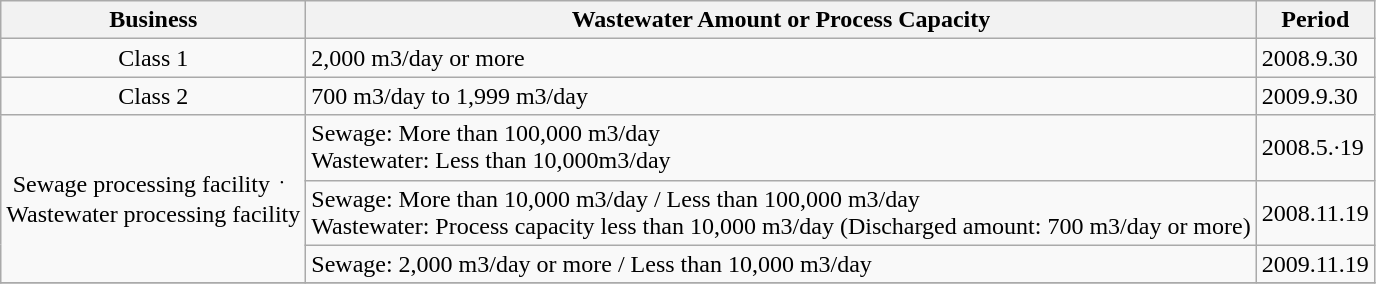<table class="wikitable" align="center">
<tr>
<th>Business</th>
<th>Wastewater Amount or Process Capacity</th>
<th>Period</th>
</tr>
<tr>
<td align="center">Class 1</td>
<td>2,000 m3/day or more</td>
<td>2008.9.30</td>
</tr>
<tr>
<td align="center">Class 2</td>
<td>700 m3/day to 1,999 m3/day</td>
<td>2009.9.30</td>
</tr>
<tr>
<td rowspan="3" valign="center" align="center">Sewage processing facilityㆍ<br>Wastewater processing facility</td>
<td>Sewage: More than 100,000 m3/day<br>Wastewater: Less than 10,000m3/day</td>
<td>2008.5.·19</td>
</tr>
<tr>
<td>Sewage: More than 10,000 m3/day / Less than 100,000 m3/day<br>Wastewater: Process capacity less than 10,000 m3/day
(Discharged amount: 700 m3/day or more)</td>
<td>2008.11.19</td>
</tr>
<tr>
<td>Sewage: 2,000 m3/day or more / Less than 10,000 m3/day</td>
<td>2009.11.19</td>
</tr>
<tr>
</tr>
</table>
